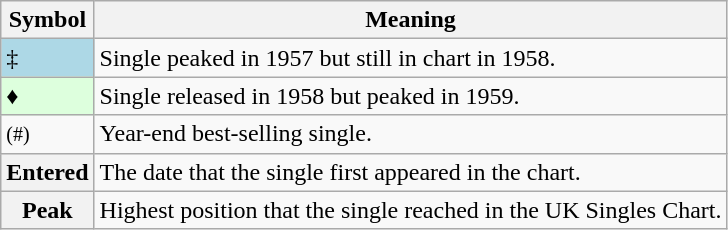<table Class="wikitable">
<tr>
<th>Symbol</th>
<th>Meaning</th>
</tr>
<tr>
<td bgcolor=lightblue>‡</td>
<td>Single peaked in 1957 but still in chart in 1958.</td>
</tr>
<tr>
<td bgcolor=#DDFFDD>♦</td>
<td>Single released in 1958 but peaked in 1959.</td>
</tr>
<tr>
<td><small>(#)</small></td>
<td>Year-end best-selling single.</td>
</tr>
<tr>
<th>Entered</th>
<td>The date that the single first appeared in the chart.</td>
</tr>
<tr>
<th>Peak</th>
<td>Highest position that the single reached in the UK Singles Chart.</td>
</tr>
</table>
